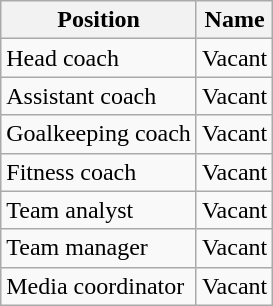<table class="wikitable">
<tr>
<th>Position</th>
<th>Name</th>
</tr>
<tr>
<td>Head coach</td>
<td>Vacant</td>
</tr>
<tr>
<td>Assistant coach</td>
<td>Vacant</td>
</tr>
<tr>
<td>Goalkeeping coach</td>
<td>Vacant</td>
</tr>
<tr>
<td>Fitness coach</td>
<td>Vacant</td>
</tr>
<tr>
<td>Team analyst</td>
<td>Vacant</td>
</tr>
<tr>
<td>Team manager</td>
<td>Vacant</td>
</tr>
<tr>
<td>Media coordinator</td>
<td>Vacant</td>
</tr>
</table>
